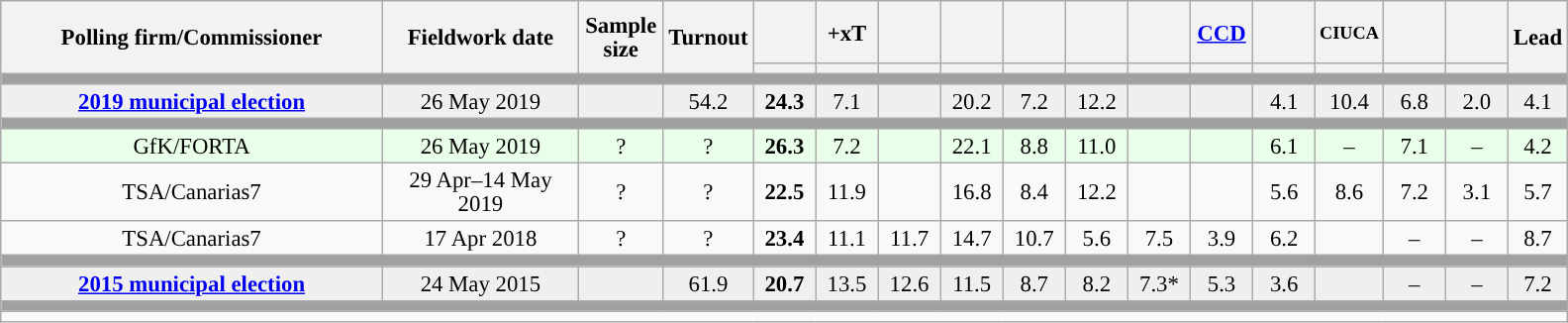<table class="wikitable collapsible collapsed" style="text-align:center; font-size:95%; line-height:16px;">
<tr style="height:42px;">
<th style="width:250px;" rowspan="2">Polling firm/Commissioner</th>
<th style="width:125px;" rowspan="2">Fieldwork date</th>
<th style="width:50px;" rowspan="2">Sample size</th>
<th style="width:45px;" rowspan="2">Turnout</th>
<th style="width:35px;"></th>
<th style="width:35px;">+xT</th>
<th style="width:35px;"></th>
<th style="width:35px;"></th>
<th style="width:35px;"></th>
<th style="width:35px;"></th>
<th style="width:35px;"></th>
<th style="width:35px;"><a href='#'>CCD</a></th>
<th style="width:35px;"></th>
<th style="width:35px; font-size:80%;">CIUCA</th>
<th style="width:35px;"></th>
<th style="width:35px;"></th>
<th style="width:30px;" rowspan="2">Lead</th>
</tr>
<tr>
<th style="color:inherit;background:"></th>
<th style="color:inherit;background:"></th>
<th style="color:inherit;background:"></th>
<th style="color:inherit;background:"></th>
<th style="color:inherit;background:"></th>
<th style="color:inherit;background:"></th>
<th style="color:inherit;background:"></th>
<th style="color:inherit;background:"></th>
<th style="color:inherit;background:"></th>
<th style="color:inherit;background:"></th>
<th style="color:inherit;background:"></th>
<th style="color:inherit;background:"></th>
</tr>
<tr>
<td colspan="17" style="background:#A0A0A0"></td>
</tr>
<tr style="background:#EFEFEF;">
<td><strong><a href='#'>2019 municipal election</a></strong></td>
<td>26 May 2019</td>
<td></td>
<td>54.2</td>
<td><strong>24.3</strong><br></td>
<td>7.1<br></td>
<td></td>
<td>20.2<br></td>
<td>7.2<br></td>
<td>12.2<br></td>
<td></td>
<td></td>
<td>4.1<br></td>
<td>10.4<br></td>
<td>6.8<br></td>
<td>2.0<br></td>
<td style="background:">4.1</td>
</tr>
<tr>
<td colspan="17" style="background:#A0A0A0"></td>
</tr>
<tr style="background:#EAFFEA;">
<td>GfK/FORTA</td>
<td>26 May 2019</td>
<td>?</td>
<td>?</td>
<td><strong>26.3</strong><br></td>
<td>7.2<br></td>
<td></td>
<td>22.1<br></td>
<td>8.8<br></td>
<td>11.0<br></td>
<td></td>
<td></td>
<td>6.1<br></td>
<td>–</td>
<td>7.1<br></td>
<td>–</td>
<td style="background:">4.2</td>
</tr>
<tr>
<td>TSA/Canarias7</td>
<td>29 Apr–14 May 2019</td>
<td>?</td>
<td>?</td>
<td><strong>22.5</strong><br></td>
<td>11.9<br></td>
<td></td>
<td>16.8<br></td>
<td>8.4<br></td>
<td>12.2<br></td>
<td></td>
<td></td>
<td>5.6<br></td>
<td>8.6<br></td>
<td>7.2<br></td>
<td>3.1<br></td>
<td style="background:">5.7</td>
</tr>
<tr>
<td>TSA/Canarias7</td>
<td>17 Apr 2018</td>
<td>?</td>
<td>?</td>
<td><strong>23.4</strong><br></td>
<td>11.1<br></td>
<td>11.7<br></td>
<td>14.7<br></td>
<td>10.7<br></td>
<td>5.6<br></td>
<td>7.5<br></td>
<td>3.9<br></td>
<td>6.2<br></td>
<td></td>
<td>–</td>
<td>–</td>
<td style="background:">8.7</td>
</tr>
<tr>
<td colspan="17" style="background:#A0A0A0"></td>
</tr>
<tr style="background:#EFEFEF;">
<td><strong><a href='#'>2015 municipal election</a></strong></td>
<td>24 May 2015</td>
<td></td>
<td>61.9</td>
<td><strong>20.7</strong><br></td>
<td>13.5<br></td>
<td>12.6<br></td>
<td>11.5<br></td>
<td>8.7<br></td>
<td>8.2<br></td>
<td>7.3*<br></td>
<td>5.3<br></td>
<td>3.6<br></td>
<td></td>
<td>–</td>
<td>–</td>
<td style="background:">7.2</td>
</tr>
<tr>
<td colspan="17" style="background:#A0A0A0"></td>
</tr>
<tr>
<td align="left" colspan="17"></td>
</tr>
</table>
